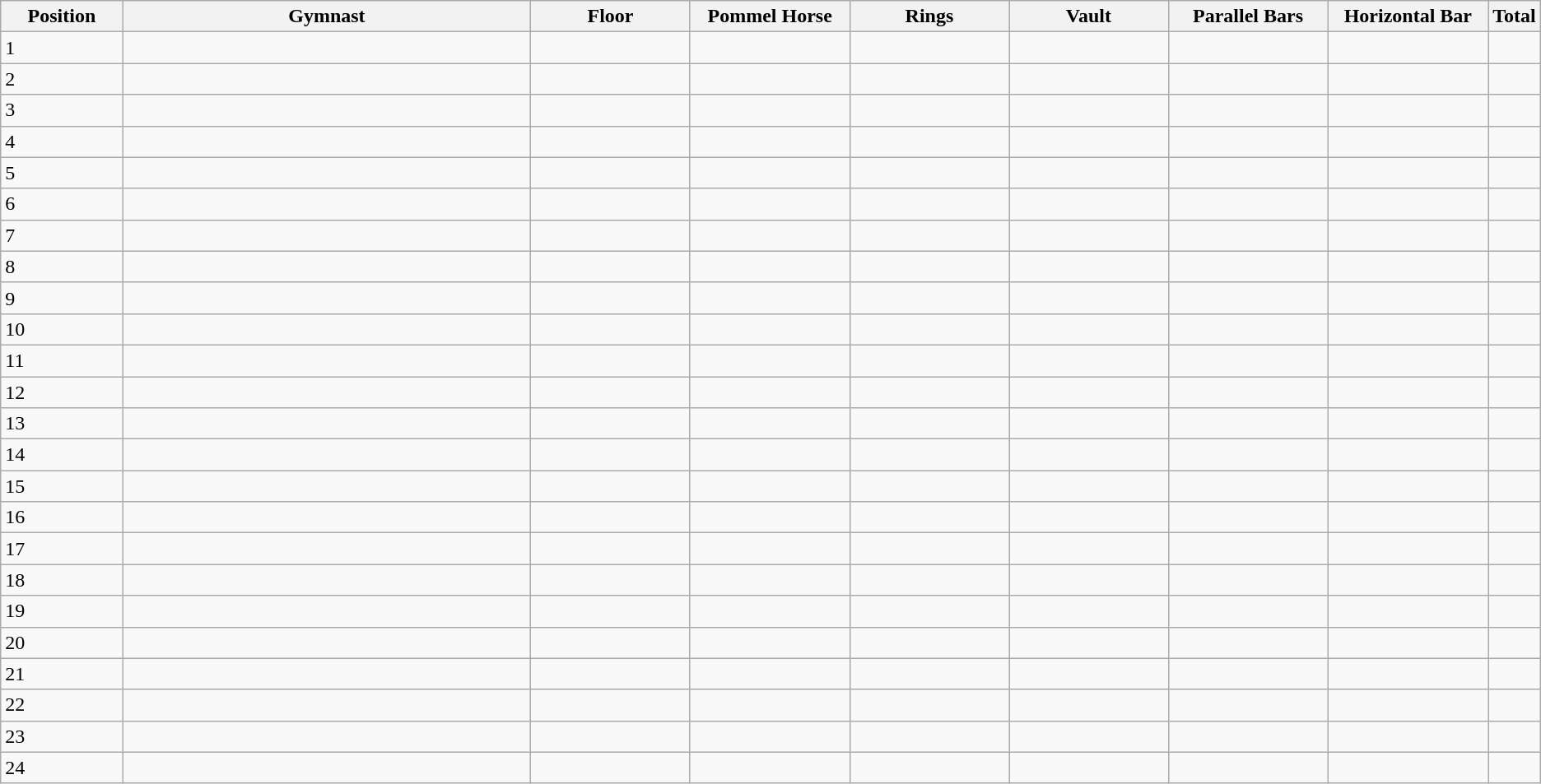<table class="wikitable sortable" style="text-align:left;">
<tr>
<th width=8%>Position</th>
<th width=27%>Gymnast</th>
<th width=10.5%>Floor</th>
<th width=10.5%>Pommel Horse</th>
<th width=10.5%>Rings</th>
<th width=10.5%>Vault</th>
<th width=10.5%>Parallel Bars</th>
<th width=10.5%>Horizontal Bar</th>
<th width=10.5%>Total</th>
</tr>
<tr>
<td>1</td>
<td align="left"></td>
<td></td>
<td></td>
<td></td>
<td></td>
<td></td>
<td></td>
<td></td>
</tr>
<tr>
<td>2</td>
<td align="left"></td>
<td></td>
<td></td>
<td></td>
<td></td>
<td></td>
<td></td>
<td></td>
</tr>
<tr>
<td>3</td>
<td align="left"></td>
<td></td>
<td></td>
<td></td>
<td></td>
<td></td>
<td></td>
<td></td>
</tr>
<tr>
<td>4</td>
<td align="left"></td>
<td></td>
<td></td>
<td></td>
<td></td>
<td></td>
<td></td>
<td></td>
</tr>
<tr>
<td>5</td>
<td align="left"></td>
<td></td>
<td></td>
<td></td>
<td></td>
<td></td>
<td></td>
<td></td>
</tr>
<tr>
<td>6</td>
<td align="left"></td>
<td></td>
<td></td>
<td></td>
<td></td>
<td></td>
<td></td>
<td></td>
</tr>
<tr>
<td>7</td>
<td align="left"></td>
<td></td>
<td></td>
<td></td>
<td></td>
<td></td>
<td></td>
<td></td>
</tr>
<tr>
<td>8</td>
<td align="left"></td>
<td></td>
<td></td>
<td></td>
<td></td>
<td></td>
<td></td>
<td></td>
</tr>
<tr>
<td>9</td>
<td align="left"></td>
<td></td>
<td></td>
<td></td>
<td></td>
<td></td>
<td></td>
<td></td>
</tr>
<tr>
<td>10</td>
<td align="left"></td>
<td></td>
<td></td>
<td></td>
<td></td>
<td></td>
<td></td>
<td></td>
</tr>
<tr>
<td>11</td>
<td align="left"></td>
<td></td>
<td></td>
<td></td>
<td></td>
<td></td>
<td></td>
<td></td>
</tr>
<tr>
<td>12</td>
<td align="left"></td>
<td></td>
<td></td>
<td></td>
<td></td>
<td></td>
<td></td>
<td></td>
</tr>
<tr>
<td>13</td>
<td align="left"></td>
<td></td>
<td></td>
<td></td>
<td></td>
<td></td>
<td></td>
<td></td>
</tr>
<tr>
<td>14</td>
<td align="left"></td>
<td></td>
<td></td>
<td></td>
<td></td>
<td></td>
<td></td>
<td></td>
</tr>
<tr>
<td>15</td>
<td align="left"></td>
<td></td>
<td></td>
<td></td>
<td></td>
<td></td>
<td></td>
<td></td>
</tr>
<tr>
<td>16</td>
<td align="left"></td>
<td></td>
<td></td>
<td></td>
<td></td>
<td></td>
<td></td>
<td></td>
</tr>
<tr>
<td>17</td>
<td align="left"></td>
<td></td>
<td></td>
<td></td>
<td></td>
<td></td>
<td></td>
<td></td>
</tr>
<tr>
<td>18</td>
<td align="left"></td>
<td></td>
<td></td>
<td></td>
<td></td>
<td></td>
<td></td>
<td></td>
</tr>
<tr>
<td>19</td>
<td align="left"></td>
<td></td>
<td></td>
<td></td>
<td></td>
<td></td>
<td></td>
<td></td>
</tr>
<tr>
<td>20</td>
<td align="left"></td>
<td></td>
<td></td>
<td></td>
<td></td>
<td></td>
<td></td>
<td></td>
</tr>
<tr>
<td>21</td>
<td align="left"></td>
<td></td>
<td></td>
<td></td>
<td></td>
<td></td>
<td></td>
<td></td>
</tr>
<tr>
<td>22</td>
<td align="left"></td>
<td></td>
<td></td>
<td></td>
<td></td>
<td></td>
<td></td>
<td></td>
</tr>
<tr>
<td>23</td>
<td align="left"></td>
<td></td>
<td></td>
<td></td>
<td></td>
<td></td>
<td></td>
<td></td>
</tr>
<tr>
<td>24</td>
<td align="left"></td>
<td></td>
<td></td>
<td></td>
<td></td>
<td></td>
<td></td>
<td></td>
</tr>
</table>
